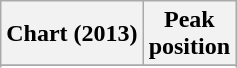<table class="wikitable sortable plainrowheaders">
<tr>
<th scope="col">Chart (2013)</th>
<th scope="col">Peak<br>position</th>
</tr>
<tr>
</tr>
<tr>
</tr>
<tr>
</tr>
</table>
